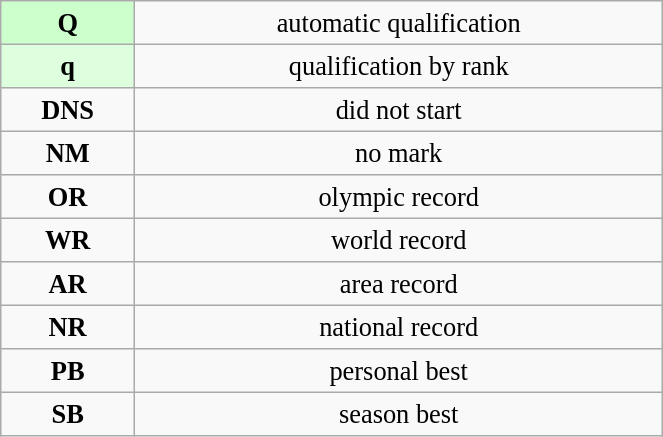<table class="wikitable" style=" text-align:center; font-size:110%;" width="35%">
<tr>
<td bgcolor="ccffcc"><strong>Q</strong></td>
<td>automatic qualification</td>
</tr>
<tr>
<td bgcolor="ddffdd"><strong>q</strong></td>
<td>qualification by rank</td>
</tr>
<tr>
<td><strong>DNS</strong></td>
<td>did not start</td>
</tr>
<tr>
<td><strong>NM</strong></td>
<td>no mark</td>
</tr>
<tr>
<td><strong>OR</strong></td>
<td>olympic record</td>
</tr>
<tr>
<td><strong>WR</strong></td>
<td>world record</td>
</tr>
<tr>
<td><strong>AR</strong></td>
<td>area record</td>
</tr>
<tr>
<td><strong>NR</strong></td>
<td>national record</td>
</tr>
<tr>
<td><strong>PB</strong></td>
<td>personal best</td>
</tr>
<tr>
<td><strong>SB</strong></td>
<td>season best</td>
</tr>
</table>
